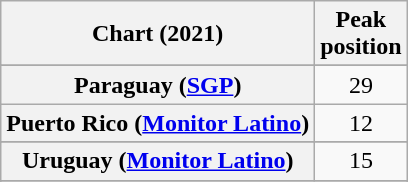<table class="wikitable sortable plainrowheaders" style="text-align:center">
<tr>
<th scope="col">Chart (2021)</th>
<th scope="col">Peak<br>position</th>
</tr>
<tr>
</tr>
<tr>
<th scope="row">Paraguay (<a href='#'>SGP</a>)</th>
<td>29</td>
</tr>
<tr>
<th scope="row">Puerto Rico (<a href='#'>Monitor Latino</a>)</th>
<td>12</td>
</tr>
<tr>
</tr>
<tr>
<th scope="row">Uruguay (<a href='#'>Monitor Latino</a>)</th>
<td>15</td>
</tr>
<tr>
</tr>
<tr>
</tr>
<tr>
</tr>
</table>
